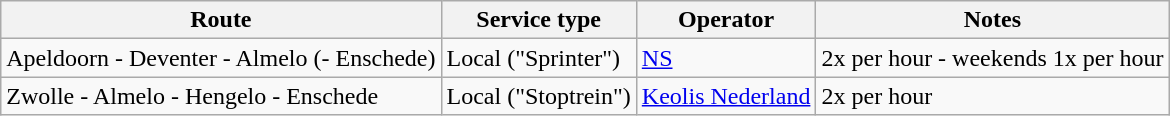<table class="wikitable">
<tr>
<th>Route</th>
<th>Service type</th>
<th>Operator</th>
<th>Notes</th>
</tr>
<tr>
<td>Apeldoorn - Deventer - Almelo (- Enschede)</td>
<td>Local ("Sprinter")</td>
<td><a href='#'>NS</a></td>
<td>2x per hour - weekends 1x per hour</td>
</tr>
<tr>
<td>Zwolle - Almelo - Hengelo - Enschede</td>
<td>Local ("Stoptrein")</td>
<td><a href='#'>Keolis Nederland</a></td>
<td>2x per hour</td>
</tr>
</table>
